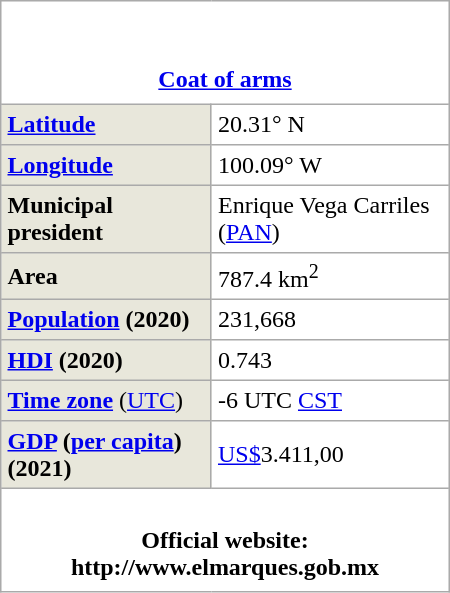<table align=right border=1 cellspacing=0 cellpadding=4 class=toccolours width=300 style="margin: 0 0 1em 1em; border-collapse: collapse; border: 1px #aaa solid">
<tr>
<td align="center" colspan="2"><br><table>
<tr>
<td align="center"><br><strong><a href='#'>Coat of arms</a></strong></td>
</tr>
</table>
</td>
</tr>
<tr>
<td bgcolor=#E8E7DB><strong><a href='#'>Latitude</a></strong></td>
<td>20.31° N</td>
</tr>
<tr>
<td bgcolor=#E8E7DB><strong><a href='#'>Longitude</a></strong></td>
<td>100.09° W</td>
</tr>
<tr>
<td bgcolor=#E8E7DB><strong>Municipal president</strong></td>
<td>Enrique Vega Carriles (<a href='#'>PAN</a>)</td>
</tr>
<tr>
<td bgcolor=#E8E7DB><strong>Area</strong></td>
<td>787.4 km<sup>2</sup></td>
</tr>
<tr>
<td bgcolor=#E8E7DB><strong><a href='#'>Population</a> (2020)</strong></td>
<td>231,668</td>
</tr>
<tr>
<td bgcolor=#E8E7DB><strong><a href='#'>HDI</a> (2020)</strong></td>
<td>0.743</td>
</tr>
<tr>
<td bgcolor=#E8E7DB><strong><a href='#'>Time zone</a></strong> (<a href='#'>UTC</a>)</td>
<td>-6 UTC <a href='#'>CST</a></td>
</tr>
<tr>
<td bgcolor=#E8E7DB><strong><a href='#'>GDP</a> (<a href='#'>per capita</a>) (2021)</strong></td>
<td><a href='#'>US$</a>3.411,00</td>
</tr>
<tr>
<td align="center" colspan="2"><br><table>
<tr>
<td align="center"><strong>Official website: http://www.elmarques.gob.mx</strong></td>
</tr>
</table>
</td>
</tr>
</table>
